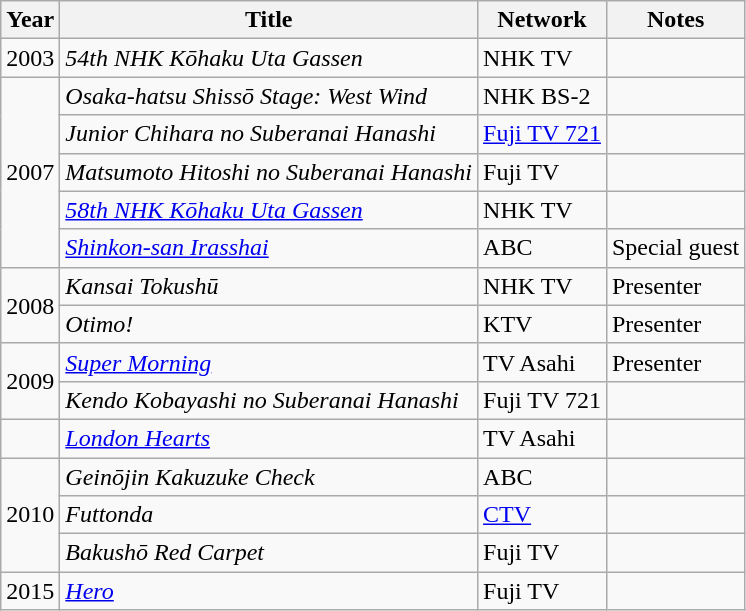<table class="wikitable">
<tr>
<th>Year</th>
<th>Title</th>
<th>Network</th>
<th>Notes</th>
</tr>
<tr>
<td>2003</td>
<td><em>54th NHK Kōhaku Uta Gassen</em></td>
<td>NHK TV</td>
<td></td>
</tr>
<tr>
<td rowspan="5">2007</td>
<td><em>Osaka-hatsu Shissō Stage: West Wind</em></td>
<td>NHK BS-2</td>
<td></td>
</tr>
<tr>
<td><em>Junior Chihara no Suberanai Hanashi</em></td>
<td><a href='#'>Fuji TV 721</a></td>
<td></td>
</tr>
<tr>
<td><em>Matsumoto Hitoshi no Suberanai Hanashi</em></td>
<td>Fuji TV</td>
<td></td>
</tr>
<tr>
<td><em><a href='#'>58th NHK Kōhaku Uta Gassen</a></em></td>
<td>NHK TV</td>
<td></td>
</tr>
<tr>
<td><em><a href='#'>Shinkon-san Irasshai</a></em></td>
<td>ABC</td>
<td>Special guest</td>
</tr>
<tr>
<td rowspan="2">2008</td>
<td><em>Kansai Tokushū</em></td>
<td>NHK TV</td>
<td>Presenter</td>
</tr>
<tr>
<td><em>Otimo!</em></td>
<td>KTV</td>
<td>Presenter</td>
</tr>
<tr>
<td rowspan="2">2009</td>
<td><em><a href='#'>Super Morning</a></em></td>
<td>TV Asahi</td>
<td>Presenter</td>
</tr>
<tr>
<td><em>Kendo Kobayashi no Suberanai Hanashi</em></td>
<td>Fuji TV 721</td>
<td></td>
</tr>
<tr>
<td></td>
<td><em><a href='#'>London Hearts</a></em></td>
<td>TV Asahi</td>
<td></td>
</tr>
<tr>
<td rowspan="3">2010</td>
<td><em>Geinōjin Kakuzuke Check</em></td>
<td>ABC</td>
<td></td>
</tr>
<tr>
<td><em>Futtonda</em></td>
<td><a href='#'>CTV</a></td>
<td></td>
</tr>
<tr>
<td><em>Bakushō Red Carpet</em></td>
<td>Fuji TV</td>
<td></td>
</tr>
<tr>
<td>2015</td>
<td><em><a href='#'>Hero</a></em></td>
<td>Fuji TV</td>
<td></td>
</tr>
</table>
